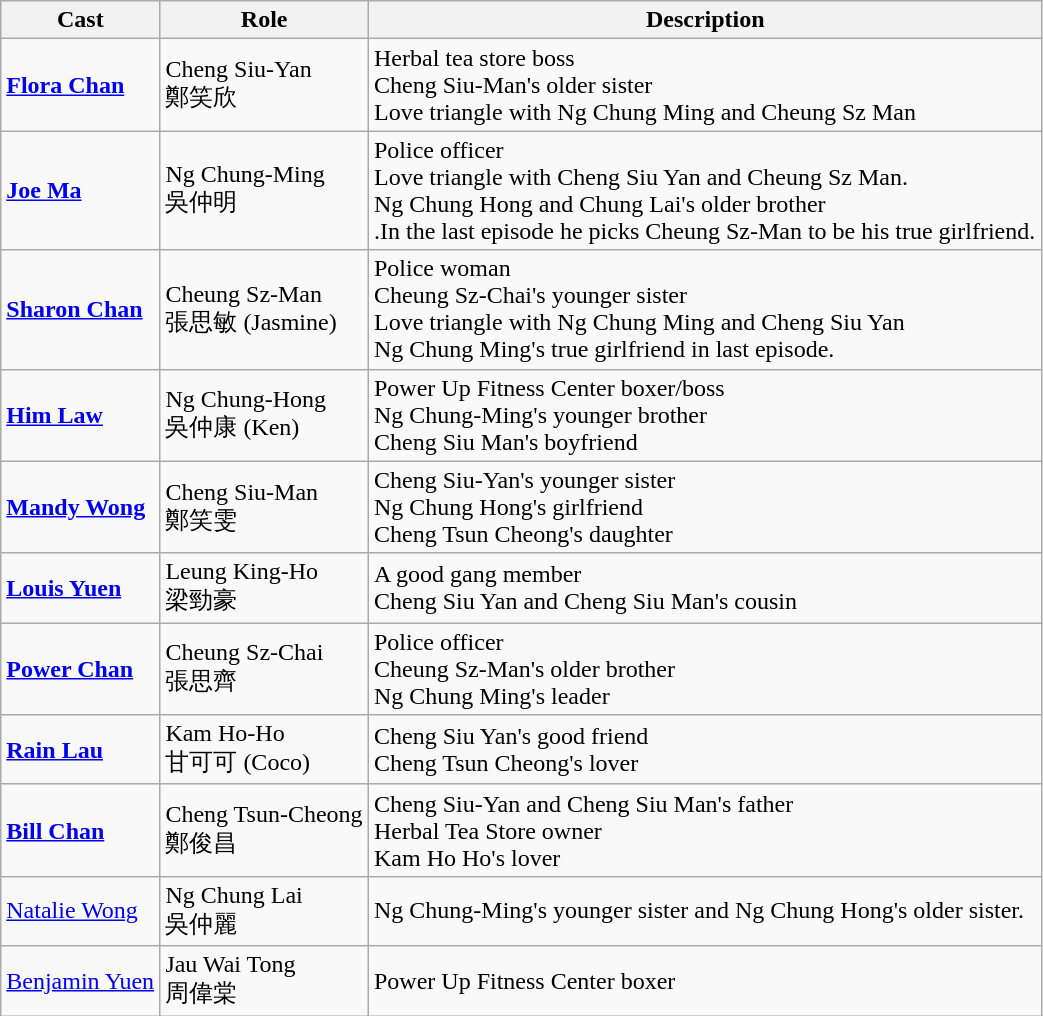<table class="wikitable" width="55%">
<tr>
<th>Cast</th>
<th>Role</th>
<th>Description</th>
</tr>
<tr>
<td><strong><a href='#'>Flora Chan</a></strong></td>
<td>Cheng Siu-Yan <br> 鄭笑欣</td>
<td>Herbal tea store boss <br> Cheng Siu-Man's older sister <br> Love triangle with Ng Chung Ming and Cheung Sz Man</td>
</tr>
<tr>
<td><strong><a href='#'>Joe Ma</a></strong></td>
<td>Ng Chung-Ming <br> 吳仲明</td>
<td>Police officer <br> Love triangle with Cheng Siu Yan and Cheung Sz Man. <br> Ng Chung Hong and Chung Lai's older brother <br>.In the last episode he picks Cheung Sz-Man to be his true girlfriend.</td>
</tr>
<tr>
<td><strong><a href='#'>Sharon Chan</a></strong></td>
<td>Cheung Sz-Man <br> 張思敏 (Jasmine)</td>
<td>Police woman <br> Cheung Sz-Chai's younger sister <br> Love triangle with Ng Chung Ming and Cheng Siu Yan <br> Ng Chung Ming's true girlfriend in last episode.</td>
</tr>
<tr>
<td><strong><a href='#'>Him Law</a></strong></td>
<td>Ng Chung-Hong <br> 吳仲康 (Ken)</td>
<td>Power Up Fitness Center boxer/boss <br> Ng Chung-Ming's younger brother <br> Cheng Siu Man's boyfriend</td>
</tr>
<tr>
<td><strong><a href='#'>Mandy Wong</a></strong></td>
<td>Cheng Siu-Man <br> 鄭笑雯</td>
<td>Cheng Siu-Yan's younger sister <br> Ng Chung Hong's girlfriend <br> Cheng Tsun Cheong's daughter</td>
</tr>
<tr>
<td><strong><a href='#'>Louis Yuen</a></strong></td>
<td>Leung King-Ho <br> 梁勁豪</td>
<td>A good gang member <br> Cheng Siu Yan and Cheng Siu Man's cousin</td>
</tr>
<tr>
<td><strong><a href='#'>Power Chan</a></strong></td>
<td>Cheung Sz-Chai <br> 張思齊</td>
<td>Police officer <br> Cheung Sz-Man's older brother <br> Ng Chung Ming's leader</td>
</tr>
<tr>
<td><strong><a href='#'>Rain Lau</a></strong></td>
<td>Kam Ho-Ho <br> 甘可可 (Coco)</td>
<td>Cheng Siu Yan's good friend <br> Cheng Tsun Cheong's lover</td>
</tr>
<tr>
<td><strong><a href='#'>Bill Chan</a></strong></td>
<td>Cheng Tsun-Cheong <br> 鄭俊昌</td>
<td>Cheng Siu-Yan and Cheng Siu Man's father <br> Herbal Tea Store owner <br> Kam Ho Ho's lover</td>
</tr>
<tr>
<td><a href='#'>Natalie Wong</a></td>
<td>Ng Chung Lai <br> 吳仲麗</td>
<td>Ng Chung-Ming's younger sister and Ng Chung Hong's older sister.</td>
</tr>
<tr>
<td><a href='#'>Benjamin Yuen</a></td>
<td>Jau Wai Tong <br> 周偉棠</td>
<td>Power Up Fitness Center boxer</td>
</tr>
</table>
